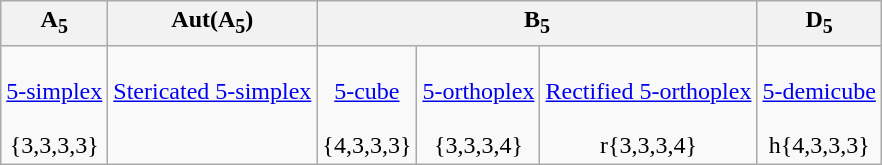<table class=wikitable>
<tr>
<th>A<sub>5</sub></th>
<th>Aut(A<sub>5</sub>)</th>
<th colspan=3>B<sub>5</sub></th>
<th>D<sub>5</sub></th>
</tr>
<tr align=center valign=top>
<td><br><a href='#'>5-simplex</a><br><br>{3,3,3,3}</td>
<td><br><a href='#'>Stericated 5-simplex</a><br></td>
<td><br><a href='#'>5-cube</a><br><br>{4,3,3,3}</td>
<td><br><a href='#'>5-orthoplex</a><br><br>{3,3,3,4}</td>
<td><br><a href='#'>Rectified 5-orthoplex</a><br><br>r{3,3,3,4}</td>
<td><br><a href='#'>5-demicube</a><br><br>h{4,3,3,3}</td>
</tr>
</table>
